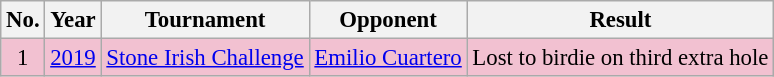<table class="wikitable" style="font-size:95%;">
<tr>
<th>No.</th>
<th>Year</th>
<th>Tournament</th>
<th>Opponent</th>
<th>Result</th>
</tr>
<tr style="background:#F2C1D1;">
<td align=center>1</td>
<td><a href='#'>2019</a></td>
<td><a href='#'>Stone Irish Challenge</a></td>
<td> <a href='#'>Emilio Cuartero</a></td>
<td>Lost to birdie on third extra hole</td>
</tr>
</table>
